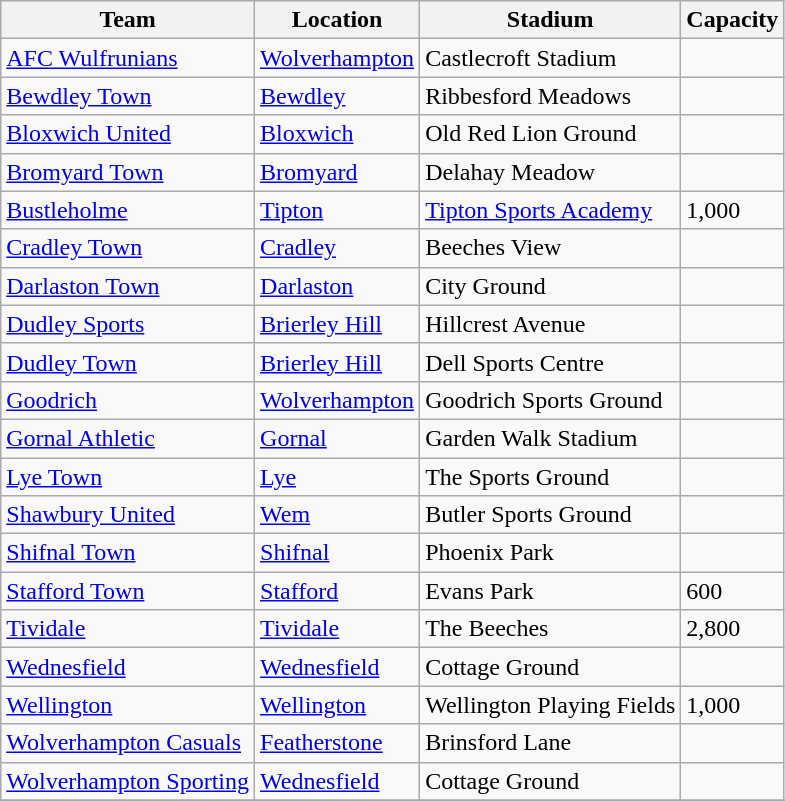<table class="wikitable sortable">
<tr>
<th>Team</th>
<th>Location</th>
<th>Stadium</th>
<th>Capacity</th>
</tr>
<tr>
<td><a href='#'>AFC Wulfrunians</a></td>
<td><a href='#'>Wolverhampton</a></td>
<td>Castlecroft Stadium</td>
<td></td>
</tr>
<tr>
<td><a href='#'>Bewdley Town</a></td>
<td><a href='#'>Bewdley</a></td>
<td>Ribbesford Meadows</td>
<td></td>
</tr>
<tr>
<td><a href='#'>Bloxwich United</a></td>
<td><a href='#'>Bloxwich</a></td>
<td>Old Red Lion Ground</td>
<td></td>
</tr>
<tr>
<td><a href='#'>Bromyard Town</a></td>
<td><a href='#'>Bromyard</a></td>
<td>Delahay Meadow</td>
<td></td>
</tr>
<tr>
<td><a href='#'>Bustleholme</a></td>
<td><a href='#'>Tipton</a></td>
<td><a href='#'>Tipton Sports Academy</a></td>
<td>1,000</td>
</tr>
<tr>
<td><a href='#'>Cradley Town</a></td>
<td><a href='#'>Cradley</a></td>
<td>Beeches View</td>
<td></td>
</tr>
<tr>
<td><a href='#'>Darlaston Town</a></td>
<td><a href='#'>Darlaston</a></td>
<td>City Ground</td>
<td></td>
</tr>
<tr>
<td><a href='#'>Dudley Sports</a></td>
<td><a href='#'>Brierley Hill</a></td>
<td>Hillcrest Avenue</td>
<td></td>
</tr>
<tr>
<td><a href='#'>Dudley Town</a></td>
<td><a href='#'>Brierley Hill</a></td>
<td>Dell Sports Centre</td>
<td></td>
</tr>
<tr>
<td><a href='#'>Goodrich</a></td>
<td><a href='#'>Wolverhampton</a></td>
<td>Goodrich Sports Ground</td>
<td></td>
</tr>
<tr>
<td><a href='#'>Gornal Athletic</a></td>
<td><a href='#'>Gornal</a></td>
<td>Garden Walk Stadium</td>
<td></td>
</tr>
<tr>
<td><a href='#'>Lye Town</a></td>
<td><a href='#'>Lye</a></td>
<td>The Sports Ground</td>
<td></td>
</tr>
<tr>
<td><a href='#'>Shawbury United</a></td>
<td><a href='#'>Wem</a></td>
<td>Butler Sports Ground</td>
<td></td>
</tr>
<tr>
<td><a href='#'>Shifnal Town</a></td>
<td><a href='#'>Shifnal</a></td>
<td>Phoenix Park</td>
<td></td>
</tr>
<tr>
<td><a href='#'>Stafford Town</a></td>
<td><a href='#'>Stafford</a></td>
<td>Evans Park</td>
<td>600</td>
</tr>
<tr>
<td><a href='#'>Tividale</a></td>
<td><a href='#'>Tividale</a></td>
<td>The Beeches</td>
<td>2,800</td>
</tr>
<tr>
<td><a href='#'>Wednesfield</a></td>
<td><a href='#'>Wednesfield</a></td>
<td>Cottage Ground</td>
<td></td>
</tr>
<tr>
<td><a href='#'>Wellington</a></td>
<td><a href='#'>Wellington</a></td>
<td>Wellington Playing Fields</td>
<td>1,000</td>
</tr>
<tr>
<td><a href='#'>Wolverhampton Casuals</a></td>
<td><a href='#'>Featherstone</a></td>
<td>Brinsford Lane</td>
<td></td>
</tr>
<tr>
<td><a href='#'>Wolverhampton Sporting</a></td>
<td><a href='#'>Wednesfield</a></td>
<td>Cottage Ground</td>
<td></td>
</tr>
<tr>
</tr>
</table>
